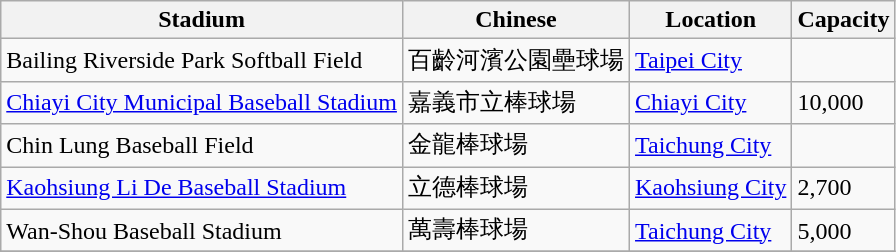<table class="wikitable sortable">
<tr>
<th>Stadium</th>
<th>Chinese</th>
<th>Location</th>
<th>Capacity</th>
</tr>
<tr>
<td>Bailing Riverside Park Softball Field</td>
<td>百齡河濱公園壘球場</td>
<td><a href='#'>Taipei City</a></td>
<td></td>
</tr>
<tr>
<td><a href='#'>Chiayi City Municipal Baseball Stadium</a></td>
<td>嘉義市立棒球場</td>
<td><a href='#'>Chiayi City</a></td>
<td>10,000</td>
</tr>
<tr>
<td>Chin Lung Baseball Field</td>
<td>金龍棒球場</td>
<td><a href='#'>Taichung City</a></td>
<td></td>
</tr>
<tr>
<td><a href='#'>Kaohsiung Li De Baseball Stadium</a></td>
<td>立德棒球場</td>
<td><a href='#'>Kaohsiung City</a></td>
<td>2,700</td>
</tr>
<tr>
<td>Wan-Shou Baseball Stadium</td>
<td>萬壽棒球場</td>
<td><a href='#'>Taichung City</a></td>
<td>5,000</td>
</tr>
<tr>
</tr>
</table>
